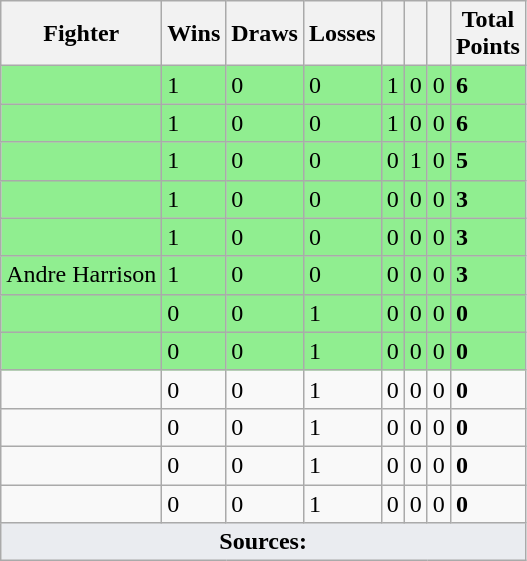<table class="wikitable sortable">
<tr>
<th>Fighter</th>
<th>Wins</th>
<th>Draws</th>
<th>Losses</th>
<th></th>
<th></th>
<th></th>
<th>Total<br> Points</th>
</tr>
<tr>
<td style="background:#90EE90;"></td>
<td style="background:#90EE90;">1</td>
<td style="background:#90EE90;">0</td>
<td style="background:#90EE90;">0</td>
<td style="background:#90EE90;">1</td>
<td style="background:#90EE90;">0</td>
<td style="background:#90EE90;">0</td>
<td style="background:#90EE90;"><strong>6</strong></td>
</tr>
<tr>
<td style="background:#90EE90;"></td>
<td style="background:#90EE90;">1</td>
<td style="background:#90EE90;">0</td>
<td style="background:#90EE90;">0</td>
<td style="background:#90EE90;">1</td>
<td style="background:#90EE90;">0</td>
<td style="background:#90EE90;">0</td>
<td style="background:#90EE90;"><strong>6</strong></td>
</tr>
<tr>
<td style="background:#90EE90;"></td>
<td style="background:#90EE90;">1</td>
<td style="background:#90EE90;">0</td>
<td style="background:#90EE90;">0</td>
<td style="background:#90EE90;">0</td>
<td style="background:#90EE90;">1</td>
<td style="background:#90EE90;">0</td>
<td style="background:#90EE90;"><strong>5</strong></td>
</tr>
<tr>
<td style="background:#90EE90;"></td>
<td style="background:#90EE90;">1</td>
<td style="background:#90EE90;">0</td>
<td style="background:#90EE90;">0</td>
<td style="background:#90EE90;">0</td>
<td style="background:#90EE90;">0</td>
<td style="background:#90EE90;">0</td>
<td style="background:#90EE90;"><strong>3</strong></td>
</tr>
<tr>
<td style="background:#90EE90;"></td>
<td style="background:#90EE90;">1</td>
<td style="background:#90EE90;">0</td>
<td style="background:#90EE90;">0</td>
<td style="background:#90EE90;">0</td>
<td style="background:#90EE90;">0</td>
<td style="background:#90EE90;">0</td>
<td style="background:#90EE90;"><strong>3</strong></td>
</tr>
<tr>
<td style="background:#90EE90;">Andre Harrison</td>
<td style="background:#90EE90;">1</td>
<td style="background:#90EE90;">0</td>
<td style="background:#90EE90;">0</td>
<td style="background:#90EE90;">0</td>
<td style="background:#90EE90;">0</td>
<td style="background:#90EE90;">0</td>
<td style="background:#90EE90;"><strong>3</strong></td>
</tr>
<tr>
<td style="background:#90EE90;"></td>
<td style="background:#90EE90;">0</td>
<td style="background:#90EE90;">0</td>
<td style="background:#90EE90;">1</td>
<td style="background:#90EE90;">0</td>
<td style="background:#90EE90;">0</td>
<td style="background:#90EE90;">0</td>
<td style="background:#90EE90;"><strong>0</strong></td>
</tr>
<tr>
<td style="background:#90EE90;"></td>
<td style="background:#90EE90;">0</td>
<td style="background:#90EE90;">0</td>
<td style="background:#90EE90;">1</td>
<td style="background:#90EE90;">0</td>
<td style="background:#90EE90;">0</td>
<td style="background:#90EE90;">0</td>
<td style="background:#90EE90;"><strong>0</strong></td>
</tr>
<tr>
<td></td>
<td>0</td>
<td>0</td>
<td>1</td>
<td>0</td>
<td>0</td>
<td>0</td>
<td><strong>0</strong></td>
</tr>
<tr>
<td></td>
<td>0</td>
<td>0</td>
<td>1</td>
<td>0</td>
<td>0</td>
<td>0</td>
<td><strong>0</strong></td>
</tr>
<tr>
<td></td>
<td>0</td>
<td>0</td>
<td>1</td>
<td>0</td>
<td>0</td>
<td>0</td>
<td><strong>0</strong></td>
</tr>
<tr>
<td></td>
<td>0</td>
<td>0</td>
<td>1</td>
<td>0</td>
<td>0</td>
<td>0</td>
<td><strong>0</strong></td>
</tr>
<tr>
<td colspan="8" style="background-color:#EAECF0; text-align:center"><strong>Sources:</strong></td>
</tr>
</table>
